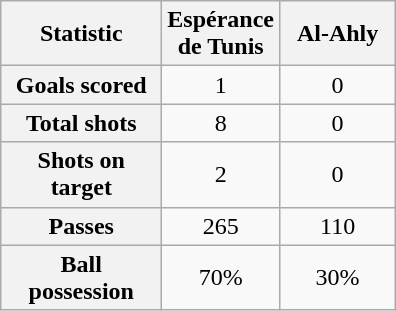<table class="wikitable plainrowheaders" style="text-align:center">
<tr>
<th scope="col" style="width:100px">Statistic</th>
<th scope="col" style="width:70px">Espérance de Tunis</th>
<th scope="col" style="width:70px">Al-Ahly</th>
</tr>
<tr>
<th scope=row>Goals scored</th>
<td>1</td>
<td>0</td>
</tr>
<tr>
<th scope=row>Total shots</th>
<td>8</td>
<td>0</td>
</tr>
<tr>
<th scope=row>Shots on target</th>
<td>2</td>
<td>0</td>
</tr>
<tr>
<th scope=row>Passes</th>
<td>265</td>
<td>110</td>
</tr>
<tr>
<th scope=row>Ball possession</th>
<td>70%</td>
<td>30%</td>
</tr>
</table>
